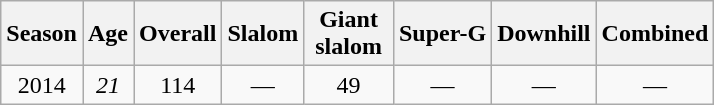<table class=wikitable style="text-align:center">
<tr>
<th>Season</th>
<th>Age</th>
<th>Overall</th>
<th>Slalom</th>
<th>Giant<br> slalom </th>
<th>Super-G</th>
<th>Downhill</th>
<th>Combined</th>
</tr>
<tr>
<td>2014</td>
<td><em>21</em></td>
<td>114</td>
<td>—</td>
<td>49</td>
<td>—</td>
<td>—</td>
<td>—</td>
</tr>
</table>
